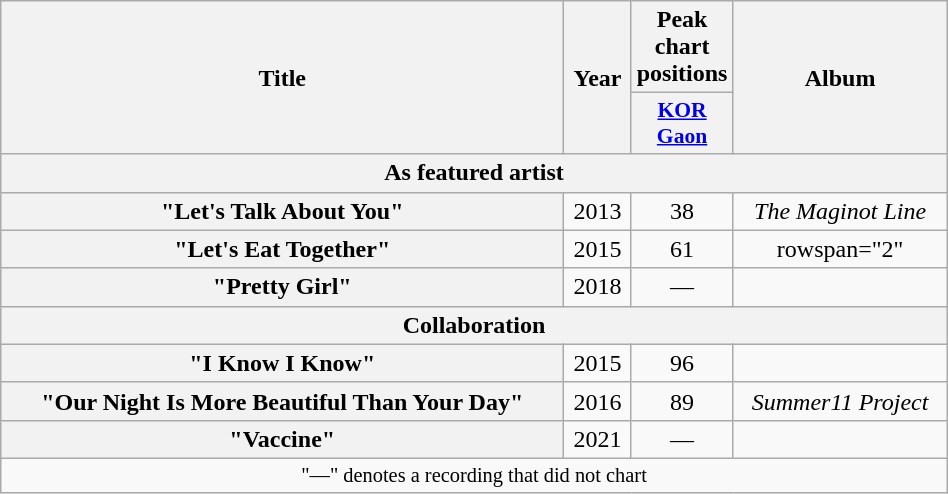<table class="wikitable plainrowheaders" style="text-align:center; width:50%">
<tr>
<th scope="col" rowspan="2">Title</th>
<th scope="col" rowspan="2">Year</th>
<th scope="col">Peak chart<br>positions</th>
<th scope="col" rowspan="2">Album</th>
</tr>
<tr>
<th scope="col" style="font-size:90%; width:2.5em"><a href='#'>KOR<br>Gaon</a><br></th>
</tr>
<tr>
<th scope="col" colspan="5">As featured artist</th>
</tr>
<tr>
<th scope="row">"Let's Talk About You"<br></th>
<td>2013</td>
<td>38</td>
<td><em>The Maginot Line</em></td>
</tr>
<tr>
<th scope="row">"Let's Eat Together"<br></th>
<td>2015</td>
<td>61</td>
<td>rowspan="2" </td>
</tr>
<tr>
<th scope="row">"Pretty Girl"<br></th>
<td>2018</td>
<td>—</td>
</tr>
<tr>
<th scope="col" colspan="5">Collaboration</th>
</tr>
<tr>
<th scope="row">"I Know I Know"<br></th>
<td>2015</td>
<td>96</td>
<td></td>
</tr>
<tr>
<th scope="row">"Our Night Is More Beautiful Than Your Day"<br></th>
<td>2016</td>
<td>89</td>
<td><em>Summer11 Project</em></td>
</tr>
<tr>
<th scope="row">"Vaccine" <br></th>
<td>2021</td>
<td>—</td>
<td></td>
</tr>
<tr>
<td colspan="6" style="font-size:85%">"—" denotes a recording that did not chart</td>
</tr>
</table>
